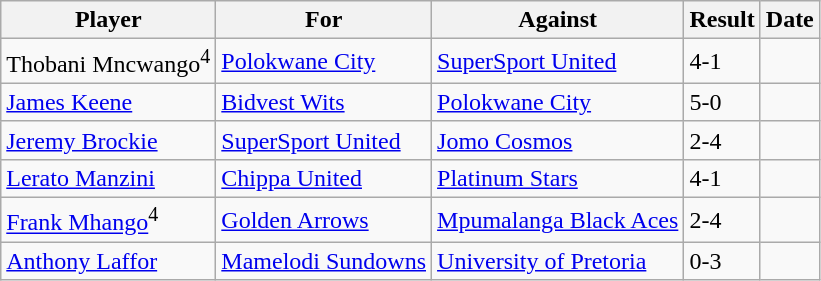<table class="wikitable sortable">
<tr>
<th>Player</th>
<th>For</th>
<th>Against</th>
<th style="text-align:center">Result</th>
<th>Date</th>
</tr>
<tr>
<td>Thobani Mncwango<sup>4</sup></td>
<td><a href='#'>Polokwane City</a></td>
<td><a href='#'>SuperSport United</a></td>
<td>4-1</td>
<td></td>
</tr>
<tr>
<td><a href='#'>James Keene</a></td>
<td><a href='#'>Bidvest Wits</a></td>
<td><a href='#'>Polokwane City</a></td>
<td>5-0</td>
<td></td>
</tr>
<tr>
<td><a href='#'>Jeremy Brockie</a></td>
<td><a href='#'>SuperSport United</a></td>
<td><a href='#'>Jomo Cosmos</a></td>
<td>2-4</td>
<td></td>
</tr>
<tr>
<td><a href='#'>Lerato Manzini</a></td>
<td><a href='#'>Chippa United</a></td>
<td><a href='#'>Platinum Stars</a></td>
<td>4-1</td>
<td></td>
</tr>
<tr>
<td><a href='#'>Frank Mhango</a><sup>4</sup></td>
<td><a href='#'>Golden Arrows</a></td>
<td><a href='#'>Mpumalanga Black Aces</a></td>
<td>2-4</td>
<td></td>
</tr>
<tr>
<td><a href='#'>Anthony Laffor</a></td>
<td><a href='#'>Mamelodi Sundowns</a></td>
<td><a href='#'>University of Pretoria</a></td>
<td>0-3</td>
<td></td>
</tr>
</table>
